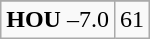<table class="wikitable">
<tr align="center">
</tr>
<tr align="center">
<td><strong>HOU</strong> –7.0</td>
<td>61</td>
</tr>
</table>
